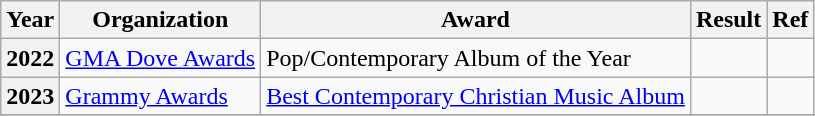<table class="wikitable plainrowheaders">
<tr>
<th>Year</th>
<th>Organization</th>
<th>Award</th>
<th>Result</th>
<th>Ref</th>
</tr>
<tr>
<th scope="row">2022</th>
<td><a href='#'>GMA Dove Awards</a></td>
<td>Pop/Contemporary Album of the Year</td>
<td></td>
<td></td>
</tr>
<tr>
<th scope="row">2023</th>
<td><a href='#'>Grammy Awards</a></td>
<td><a href='#'>Best Contemporary Christian Music Album</a></td>
<td></td>
<td></td>
</tr>
<tr>
</tr>
</table>
